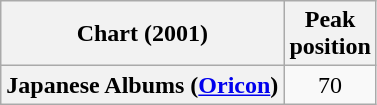<table class="wikitable sortable plainrowheaders" style="text-align:center">
<tr>
<th scope="col">Chart (2001)</th>
<th scope="col">Peak<br> position</th>
</tr>
<tr>
<th scope="row">Japanese Albums (<a href='#'>Oricon</a>)</th>
<td align="center">70</td>
</tr>
</table>
